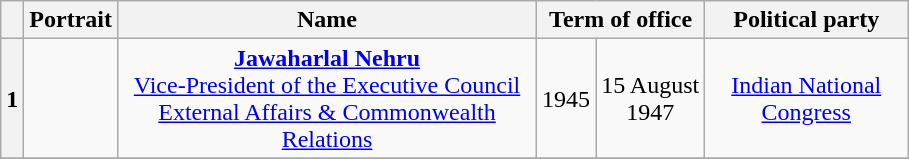<table class="wikitable" style="text-align:center">
<tr>
<th></th>
<th>Portrait</th>
<th style="width:17em">Name</th>
<th colspan="2">Term of office</th>
<th style="width:8em">Political party</th>
</tr>
<tr>
<th>1</th>
<td></td>
<td><strong><a href='#'>Jawaharlal Nehru</a></strong><br><a href='#'>Vice-President of the Executive Council</a><br>
<a href='#'>External Affairs & Commonwealth Relations</a><br></td>
<td>1945</td>
<td>15 August<br>1947</td>
<td><a href='#'>Indian National Congress</a></td>
</tr>
<tr>
</tr>
</table>
